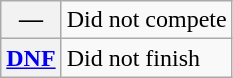<table class="wikitable">
<tr>
<th scope="row">—</th>
<td>Did not compete</td>
</tr>
<tr>
<th scope="row"><a href='#'>DNF</a></th>
<td>Did not finish</td>
</tr>
</table>
